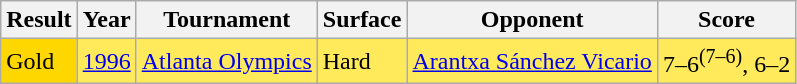<table class="sortable wikitable">
<tr>
<th>Result</th>
<th>Year</th>
<th>Tournament</th>
<th>Surface</th>
<th>Opponent</th>
<th class=unsortable>Score</th>
</tr>
<tr bgcolor=FFEA5C>
<td bgcolor=gold>Gold</td>
<td><a href='#'>1996</a></td>
<td><a href='#'>Atlanta Olympics</a></td>
<td>Hard</td>
<td> <a href='#'>Arantxa Sánchez Vicario</a></td>
<td>7–6<sup>(7–6)</sup>, 6–2</td>
</tr>
</table>
